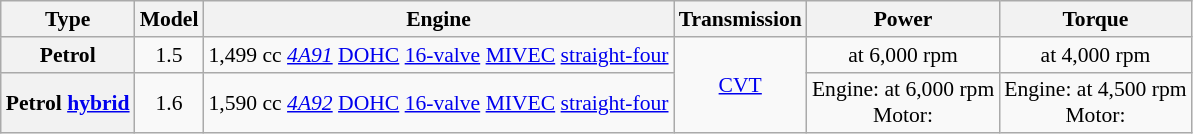<table class="wikitable" style="text-align:center; font-size:90%;">
<tr>
<th>Type</th>
<th>Model</th>
<th>Engine</th>
<th>Transmission</th>
<th>Power</th>
<th>Torque</th>
</tr>
<tr>
<th>Petrol</th>
<td>1.5</td>
<td>1,499 cc <em><a href='#'>4A91</a></em> <a href='#'>DOHC</a> <a href='#'>16-valve</a> <a href='#'>MIVEC</a> <a href='#'>straight-four</a></td>
<td rowspan="2"><a href='#'>CVT</a></td>
<td> at 6,000 rpm</td>
<td> at 4,000 rpm</td>
</tr>
<tr>
<th>Petrol <a href='#'>hybrid</a></th>
<td>1.6</td>
<td>1,590 cc <em><a href='#'>4A92</a></em> <a href='#'>DOHC</a> <a href='#'>16-valve</a> <a href='#'>MIVEC</a> <a href='#'>straight-four</a></td>
<td>Engine:  at 6,000 rpm<br>Motor: </td>
<td>Engine:  at 4,500 rpm<br>Motor: </td>
</tr>
</table>
